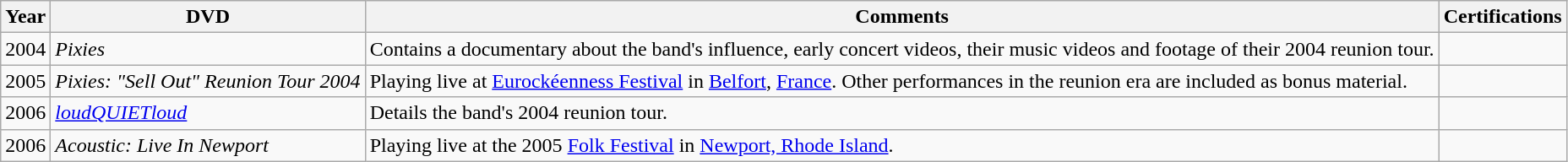<table class="wikitable">
<tr>
<th>Year</th>
<th>DVD</th>
<th>Comments</th>
<th>Certifications</th>
</tr>
<tr>
<td>2004</td>
<td><em>Pixies</em></td>
<td>Contains a documentary about the band's influence, early concert videos, their music videos and footage of their 2004 reunion tour.</td>
<td></td>
</tr>
<tr>
<td>2005</td>
<td><em>Pixies: "Sell Out" Reunion Tour 2004</em></td>
<td>Playing live at <a href='#'>Eurockéenness Festival</a> in <a href='#'>Belfort</a>, <a href='#'>France</a>. Other performances in the reunion era are included as bonus material.</td>
<td></td>
</tr>
<tr>
<td>2006</td>
<td><em><a href='#'>loudQUIETloud</a></em></td>
<td>Details the band's 2004 reunion tour.</td>
<td></td>
</tr>
<tr>
<td>2006</td>
<td><em>Acoustic: Live In Newport</em></td>
<td>Playing live at the 2005 <a href='#'>Folk Festival</a> in <a href='#'>Newport, Rhode Island</a>.</td>
<td></td>
</tr>
</table>
